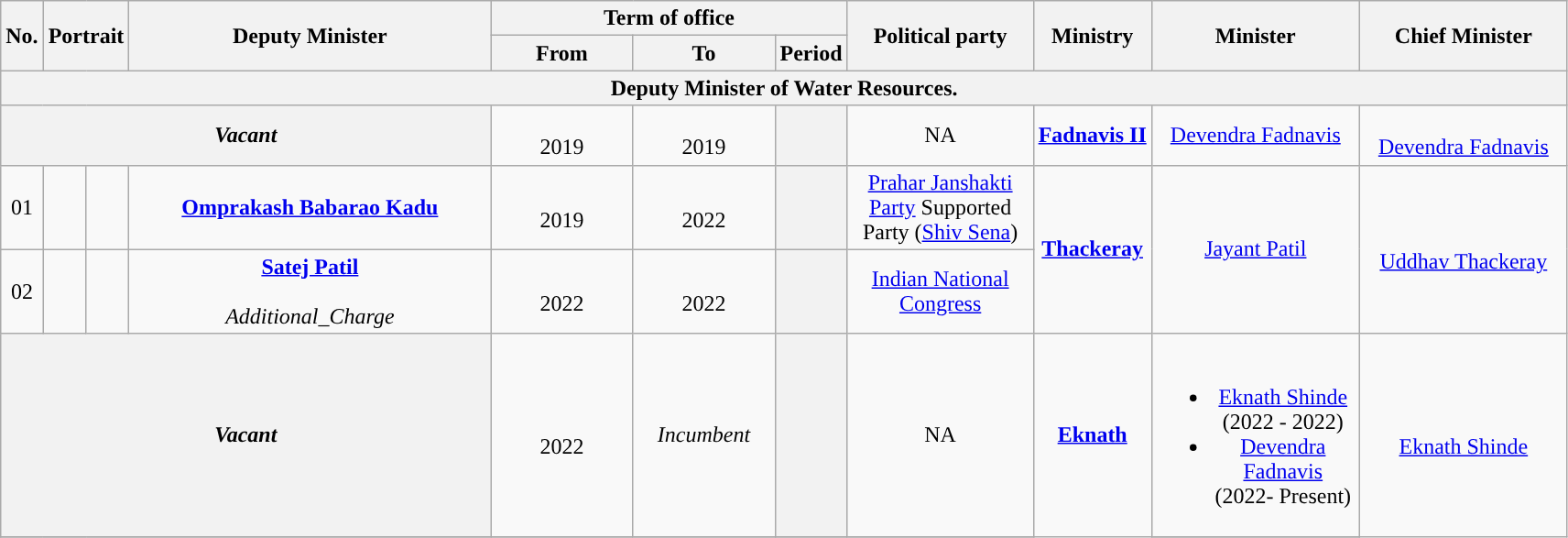<table class="wikitable" style="text-align:center">
<tr>
<th rowspan="2">No.</th>
<th rowspan="2" colspan="2">Portrait</th>
<th rowspan="2" style="width:16em">Deputy Minister<br></th>
<th colspan="3">Term of office</th>
<th rowspan="2" style="width:8em">Political party</th>
<th rowspan="2">Ministry</th>
<th rowspan="2" style="width:9em">Minister</th>
<th rowspan="2" style="width:9em">Chief Minister</th>
</tr>
<tr>
<th style="width:6em">From</th>
<th style="width:6em">To</th>
<th>Period</th>
</tr>
<tr>
<th colspan="11">Deputy Minister of Water Resources.</th>
</tr>
<tr>
<th colspan="04"><strong><em> Vacant</em></strong></th>
<td><br>2019</td>
<td><br>2019</td>
<th></th>
<td>NA</td>
<td rowspan="1"><a href='#'><strong>Fadnavis II</strong></a></td>
<td><a href='#'>Devendra Fadnavis</a></td>
<td rowspan="1"> <br><a href='#'>Devendra Fadnavis</a></td>
</tr>
<tr>
<td>01</td>
<td style="color:inherit;background:"></td>
<td></td>
<td><strong><a href='#'>Omprakash Babarao Kadu</a></strong> <br> </td>
<td><br>2019</td>
<td><br>2022</td>
<th></th>
<td><a href='#'>Prahar Janshakti Party</a> Supported Party (<a href='#'>Shiv Sena</a>)</td>
<td rowspan="2"><a href='#'><strong>Thackeray</strong></a></td>
<td rowspan="2"><a href='#'>Jayant Patil</a></td>
<td rowspan="2"> <br><a href='#'>Uddhav Thackeray</a></td>
</tr>
<tr>
<td>02</td>
<td style="color:inherit;background:"></td>
<td></td>
<td><strong><a href='#'>Satej Patil</a></strong> <br> <br><em>Additional_Charge</em></td>
<td><br>2022</td>
<td><br>2022</td>
<th></th>
<td><a href='#'>Indian National Congress</a></td>
</tr>
<tr>
<th colspan="04"><strong><em>Vacant</em></strong></th>
<td><br>2022</td>
<td><em>Incumbent</em></td>
<th></th>
<td>NA</td>
<td rowspan="2"><a href='#'><strong>Eknath</strong></a></td>
<td><br><ul><li><a href='#'>Eknath Shinde</a><br>(2022 - 2022)</li><li><a href='#'>Devendra Fadnavis</a><br> (2022- Present)</li></ul></td>
<td rowspan="2"> <br><a href='#'>Eknath Shinde</a></td>
</tr>
<tr>
</tr>
</table>
